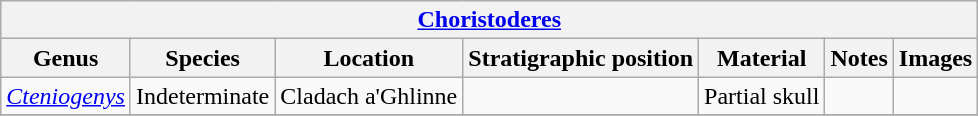<table class="wikitable" align="center">
<tr>
<th colspan="7" align="center"><a href='#'>Choristoderes</a></th>
</tr>
<tr>
<th>Genus</th>
<th>Species</th>
<th>Location</th>
<th>Stratigraphic position</th>
<th>Material</th>
<th>Notes</th>
<th>Images</th>
</tr>
<tr>
<td><em><a href='#'>Cteniogenys</a></em></td>
<td>Indeterminate</td>
<td>Cladach a'Ghlinne</td>
<td></td>
<td>Partial skull</td>
<td></td>
<td></td>
</tr>
<tr>
</tr>
</table>
